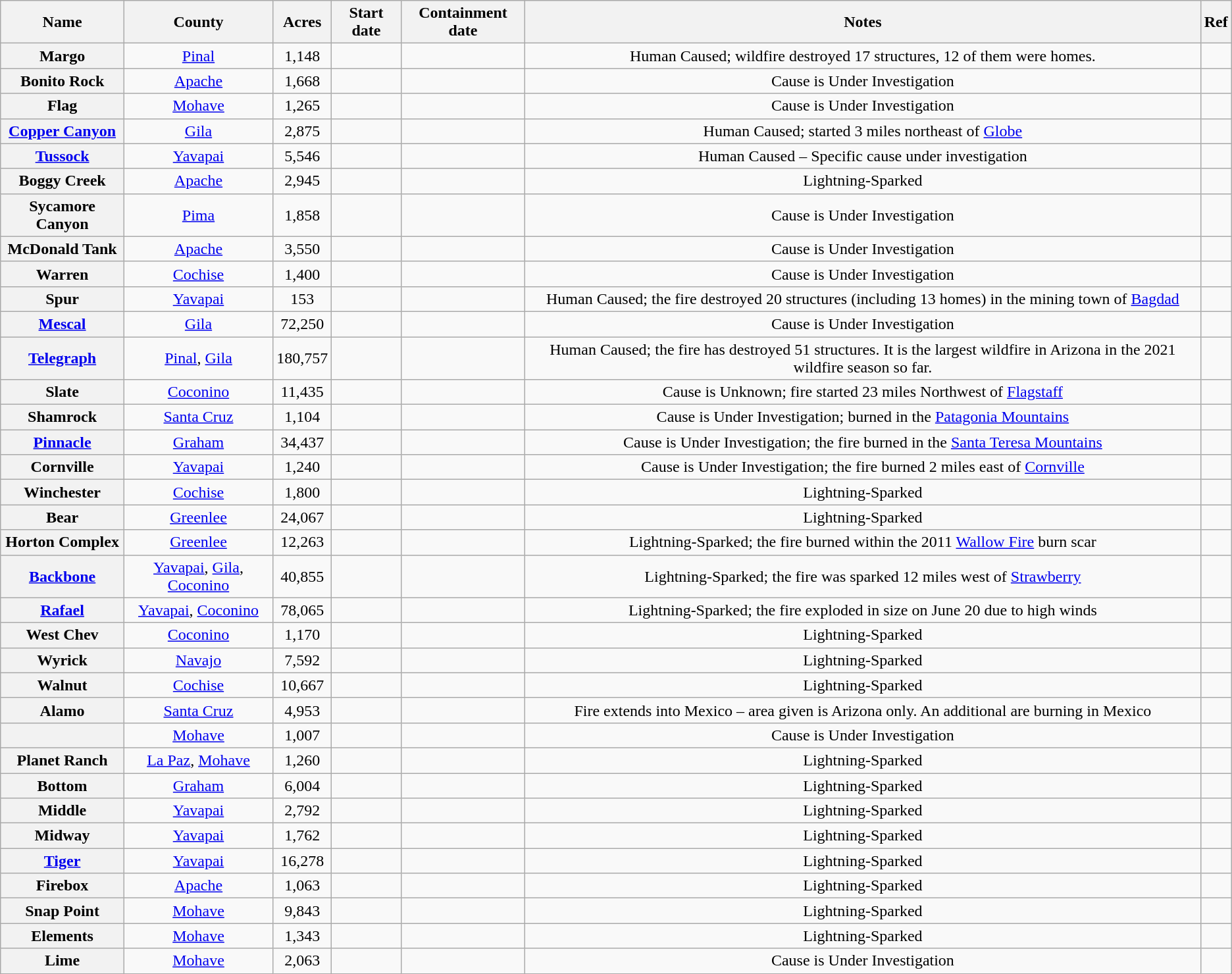<table class="wikitable sortable plainrowheaders mw-collapsible" style="text-align:center;">
<tr>
<th scope="col">Name</th>
<th scope="col">County </th>
<th scope="col">Acres</th>
<th scope="col">Start date</th>
<th scope="col">Containment date</th>
<th scope="col">Notes</th>
<th scope="col" class="unsortable">Ref</th>
</tr>
<tr>
<th scope="row">Margo</th>
<td><a href='#'>Pinal</a></td>
<td>1,148</td>
<td></td>
<td></td>
<td>Human Caused; wildfire destroyed 17 structures, 12 of them were homes.</td>
<td></td>
</tr>
<tr>
<th scope="row">Bonito Rock</th>
<td><a href='#'>Apache</a></td>
<td>1,668</td>
<td></td>
<td></td>
<td>Cause is Under Investigation</td>
<td></td>
</tr>
<tr>
<th scope="row">Flag</th>
<td><a href='#'>Mohave</a></td>
<td>1,265</td>
<td></td>
<td></td>
<td>Cause is Under Investigation</td>
<td></td>
</tr>
<tr>
<th scope="row"><a href='#'>Copper Canyon</a></th>
<td><a href='#'>Gila</a></td>
<td>2,875</td>
<td></td>
<td></td>
<td>Human Caused; started 3 miles northeast of <a href='#'>Globe</a></td>
<td></td>
</tr>
<tr>
<th scope="row"><a href='#'>Tussock</a></th>
<td><a href='#'>Yavapai</a></td>
<td>5,546</td>
<td></td>
<td></td>
<td>Human Caused – Specific cause under investigation</td>
<td></td>
</tr>
<tr>
<th scope="row">Boggy Creek</th>
<td><a href='#'>Apache</a></td>
<td>2,945</td>
<td></td>
<td></td>
<td>Lightning-Sparked</td>
<td></td>
</tr>
<tr>
<th scope="row">Sycamore Canyon</th>
<td><a href='#'>Pima</a></td>
<td>1,858</td>
<td></td>
<td></td>
<td>Cause is Under Investigation</td>
<td></td>
</tr>
<tr>
<th scope="row">McDonald Tank</th>
<td><a href='#'>Apache</a></td>
<td>3,550</td>
<td></td>
<td></td>
<td>Cause is Under Investigation</td>
<td></td>
</tr>
<tr>
<th scope="row">Warren</th>
<td><a href='#'>Cochise</a></td>
<td>1,400</td>
<td></td>
<td></td>
<td>Cause is Under Investigation</td>
<td></td>
</tr>
<tr>
<th scope="row">Spur</th>
<td><a href='#'>Yavapai</a></td>
<td>153</td>
<td></td>
<td></td>
<td>Human Caused; the fire destroyed 20 structures (including 13 homes) in the mining town of <a href='#'>Bagdad</a></td>
<td></td>
</tr>
<tr>
<th scope="row"><a href='#'>Mescal</a></th>
<td><a href='#'>Gila</a></td>
<td>72,250</td>
<td></td>
<td></td>
<td>Cause is Under Investigation</td>
<td></td>
</tr>
<tr>
<th scope="row"><a href='#'>Telegraph</a></th>
<td><a href='#'>Pinal</a>, <a href='#'>Gila</a></td>
<td>180,757</td>
<td></td>
<td></td>
<td>Human Caused; the fire has destroyed 51 structures. It is the largest wildfire in Arizona in the 2021 wildfire season so far.</td>
<td></td>
</tr>
<tr>
<th scope="row">Slate</th>
<td><a href='#'>Coconino</a></td>
<td>11,435</td>
<td></td>
<td></td>
<td>Cause is Unknown; fire started 23 miles Northwest of <a href='#'>Flagstaff</a></td>
<td></td>
</tr>
<tr>
<th scope="row">Shamrock</th>
<td><a href='#'>Santa Cruz</a></td>
<td>1,104</td>
<td></td>
<td></td>
<td>Cause is Under Investigation; burned in the <a href='#'>Patagonia Mountains</a></td>
<td></td>
</tr>
<tr>
<th scope="row"><a href='#'>Pinnacle</a></th>
<td><a href='#'>Graham</a></td>
<td>34,437</td>
<td></td>
<td></td>
<td>Cause is Under Investigation; the fire burned in the <a href='#'>Santa Teresa Mountains</a></td>
<td></td>
</tr>
<tr>
<th scope="row">Cornville</th>
<td><a href='#'>Yavapai</a></td>
<td>1,240</td>
<td></td>
<td></td>
<td>Cause is Under Investigation; the fire burned 2 miles east of <a href='#'>Cornville</a></td>
<td></td>
</tr>
<tr>
<th scope="row">Winchester</th>
<td><a href='#'>Cochise</a></td>
<td>1,800</td>
<td></td>
<td></td>
<td>Lightning-Sparked</td>
<td></td>
</tr>
<tr>
<th scope="row">Bear</th>
<td><a href='#'>Greenlee</a></td>
<td>24,067</td>
<td></td>
<td></td>
<td>Lightning-Sparked</td>
<td></td>
</tr>
<tr>
<th scope="row">Horton Complex</th>
<td><a href='#'>Greenlee</a></td>
<td>12,263</td>
<td></td>
<td></td>
<td>Lightning-Sparked; the fire burned within the 2011 <a href='#'>Wallow Fire</a> burn scar</td>
<td></td>
</tr>
<tr>
<th scope="row"><a href='#'>Backbone</a></th>
<td><a href='#'>Yavapai</a>, <a href='#'>Gila</a>, <a href='#'>Coconino</a></td>
<td>40,855</td>
<td></td>
<td></td>
<td>Lightning-Sparked; the fire was sparked 12 miles west of <a href='#'>Strawberry</a></td>
<td></td>
</tr>
<tr>
<th scope="row"><a href='#'>Rafael</a></th>
<td><a href='#'>Yavapai</a>, <a href='#'>Coconino</a></td>
<td>78,065</td>
<td></td>
<td></td>
<td>Lightning-Sparked; the fire exploded in size on June 20 due to high winds</td>
<td></td>
</tr>
<tr>
<th scope="row">West Chev</th>
<td><a href='#'>Coconino</a></td>
<td>1,170</td>
<td></td>
<td></td>
<td>Lightning-Sparked</td>
<td></td>
</tr>
<tr>
<th scope="row">Wyrick</th>
<td><a href='#'>Navajo</a></td>
<td>7,592</td>
<td></td>
<td></td>
<td>Lightning-Sparked</td>
<td></td>
</tr>
<tr>
<th scope="row">Walnut</th>
<td><a href='#'>Cochise</a></td>
<td>10,667</td>
<td></td>
<td></td>
<td>Lightning-Sparked</td>
<td></td>
</tr>
<tr>
<th scope="row">Alamo</th>
<td><a href='#'>Santa Cruz</a></td>
<td>4,953</td>
<td></td>
<td></td>
<td>Fire extends into Mexico – area given is Arizona only. An additional  are burning in Mexico</td>
<td></td>
</tr>
<tr>
<th scope="row"></th>
<td><a href='#'>Mohave</a></td>
<td>1,007</td>
<td></td>
<td></td>
<td>Cause is Under Investigation</td>
<td></td>
</tr>
<tr>
<th scope="row">Planet Ranch</th>
<td><a href='#'>La Paz</a>, <a href='#'>Mohave</a></td>
<td>1,260</td>
<td></td>
<td></td>
<td>Lightning-Sparked</td>
<td></td>
</tr>
<tr>
<th scope="row">Bottom</th>
<td><a href='#'>Graham</a></td>
<td>6,004</td>
<td></td>
<td></td>
<td>Lightning-Sparked</td>
<td></td>
</tr>
<tr>
<th scope="row">Middle</th>
<td><a href='#'>Yavapai</a></td>
<td>2,792</td>
<td></td>
<td></td>
<td>Lightning-Sparked</td>
<td></td>
</tr>
<tr>
<th scope="row">Midway</th>
<td><a href='#'>Yavapai</a></td>
<td>1,762</td>
<td></td>
<td></td>
<td>Lightning-Sparked</td>
<td></td>
</tr>
<tr>
<th scope="row"><a href='#'>Tiger</a></th>
<td><a href='#'>Yavapai</a></td>
<td>16,278</td>
<td></td>
<td></td>
<td>Lightning-Sparked</td>
<td></td>
</tr>
<tr>
<th scope="row">Firebox</th>
<td><a href='#'>Apache</a></td>
<td>1,063</td>
<td></td>
<td></td>
<td>Lightning-Sparked</td>
<td></td>
</tr>
<tr>
<th scope="row">Snap Point</th>
<td><a href='#'>Mohave</a></td>
<td>9,843</td>
<td></td>
<td></td>
<td>Lightning-Sparked</td>
<td></td>
</tr>
<tr>
<th scope="row">Elements</th>
<td><a href='#'>Mohave</a></td>
<td>1,343</td>
<td></td>
<td></td>
<td>Lightning-Sparked</td>
<td></td>
</tr>
<tr>
<th scope="row">Lime</th>
<td><a href='#'>Mohave</a></td>
<td>2,063</td>
<td></td>
<td></td>
<td>Cause is Under Investigation</td>
<td></td>
</tr>
</table>
